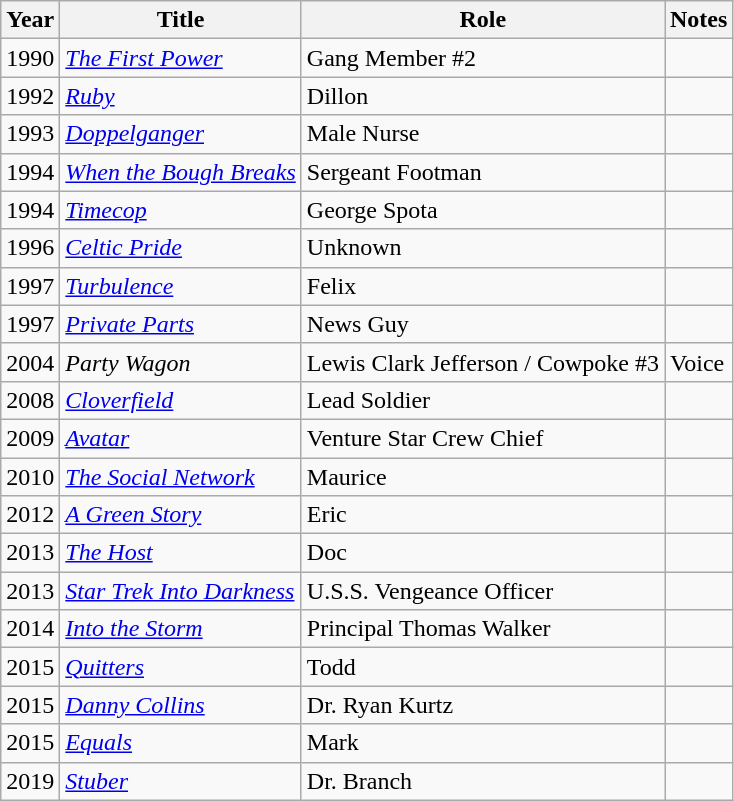<table class="wikitable sortable">
<tr>
<th>Year</th>
<th>Title</th>
<th>Role</th>
<th>Notes</th>
</tr>
<tr>
<td>1990</td>
<td><em><a href='#'>The First Power</a></em></td>
<td>Gang Member #2</td>
<td></td>
</tr>
<tr>
<td>1992</td>
<td><em><a href='#'>Ruby</a></em></td>
<td>Dillon</td>
<td></td>
</tr>
<tr>
<td>1993</td>
<td><em><a href='#'>Doppelganger</a></em></td>
<td>Male Nurse</td>
<td></td>
</tr>
<tr>
<td>1994</td>
<td><em><a href='#'>When the Bough Breaks</a></em></td>
<td>Sergeant Footman</td>
<td></td>
</tr>
<tr>
<td>1994</td>
<td><em><a href='#'>Timecop</a></em></td>
<td>George Spota</td>
<td></td>
</tr>
<tr>
<td>1996</td>
<td><em><a href='#'>Celtic Pride</a></em></td>
<td>Unknown</td>
<td></td>
</tr>
<tr>
<td>1997</td>
<td><em><a href='#'>Turbulence</a></em></td>
<td>Felix</td>
<td></td>
</tr>
<tr>
<td>1997</td>
<td><em><a href='#'>Private Parts</a></em></td>
<td>News Guy</td>
<td></td>
</tr>
<tr>
<td>2004</td>
<td><em>Party Wagon</em></td>
<td>Lewis Clark Jefferson / Cowpoke #3</td>
<td>Voice</td>
</tr>
<tr>
<td>2008</td>
<td><em><a href='#'>Cloverfield</a></em></td>
<td>Lead Soldier</td>
<td></td>
</tr>
<tr>
<td>2009</td>
<td><em><a href='#'>Avatar</a></em></td>
<td>Venture Star Crew Chief</td>
<td></td>
</tr>
<tr>
<td>2010</td>
<td><em><a href='#'>The Social Network</a></em></td>
<td>Maurice</td>
<td></td>
</tr>
<tr>
<td>2012</td>
<td><em><a href='#'>A Green Story</a></em></td>
<td>Eric</td>
<td></td>
</tr>
<tr>
<td>2013</td>
<td><em><a href='#'>The Host</a></em></td>
<td>Doc</td>
<td></td>
</tr>
<tr>
<td>2013</td>
<td><em><a href='#'>Star Trek Into Darkness</a></em></td>
<td>U.S.S. Vengeance Officer</td>
<td></td>
</tr>
<tr>
<td>2014</td>
<td><em><a href='#'>Into the Storm</a></em></td>
<td>Principal Thomas Walker</td>
<td></td>
</tr>
<tr>
<td>2015</td>
<td><em><a href='#'>Quitters</a></em></td>
<td>Todd</td>
<td></td>
</tr>
<tr>
<td>2015</td>
<td><em><a href='#'>Danny Collins</a></em></td>
<td>Dr. Ryan Kurtz</td>
<td></td>
</tr>
<tr>
<td>2015</td>
<td><em><a href='#'>Equals</a></em></td>
<td>Mark</td>
<td></td>
</tr>
<tr>
<td>2019</td>
<td><em><a href='#'>Stuber</a></em></td>
<td>Dr. Branch</td>
<td></td>
</tr>
</table>
